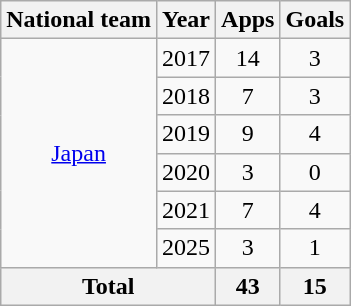<table class="wikitable" style="text-align:center">
<tr>
<th>National team</th>
<th>Year</th>
<th>Apps</th>
<th>Goals</th>
</tr>
<tr>
<td rowspan="6"><a href='#'>Japan</a></td>
<td>2017</td>
<td>14</td>
<td>3</td>
</tr>
<tr>
<td>2018</td>
<td>7</td>
<td>3</td>
</tr>
<tr>
<td>2019</td>
<td>9</td>
<td>4</td>
</tr>
<tr>
<td>2020</td>
<td>3</td>
<td>0</td>
</tr>
<tr>
<td>2021</td>
<td>7</td>
<td>4</td>
</tr>
<tr>
<td>2025</td>
<td>3</td>
<td>1</td>
</tr>
<tr>
<th colspan="2">Total</th>
<th>43</th>
<th>15</th>
</tr>
</table>
